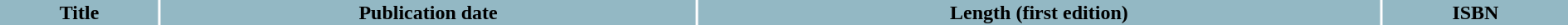<table class="wakeup" style="width:100%; margin:auto;">
<tr>
<th style="background: #93B8C4;">Title</th>
<th style="background: #93B8C4;">Publication date</th>
<th style="background: #93B8C4;">Length (first edition)</th>
<th style="background: #93B8C4;">ISBN<br>












</th>
</tr>
</table>
